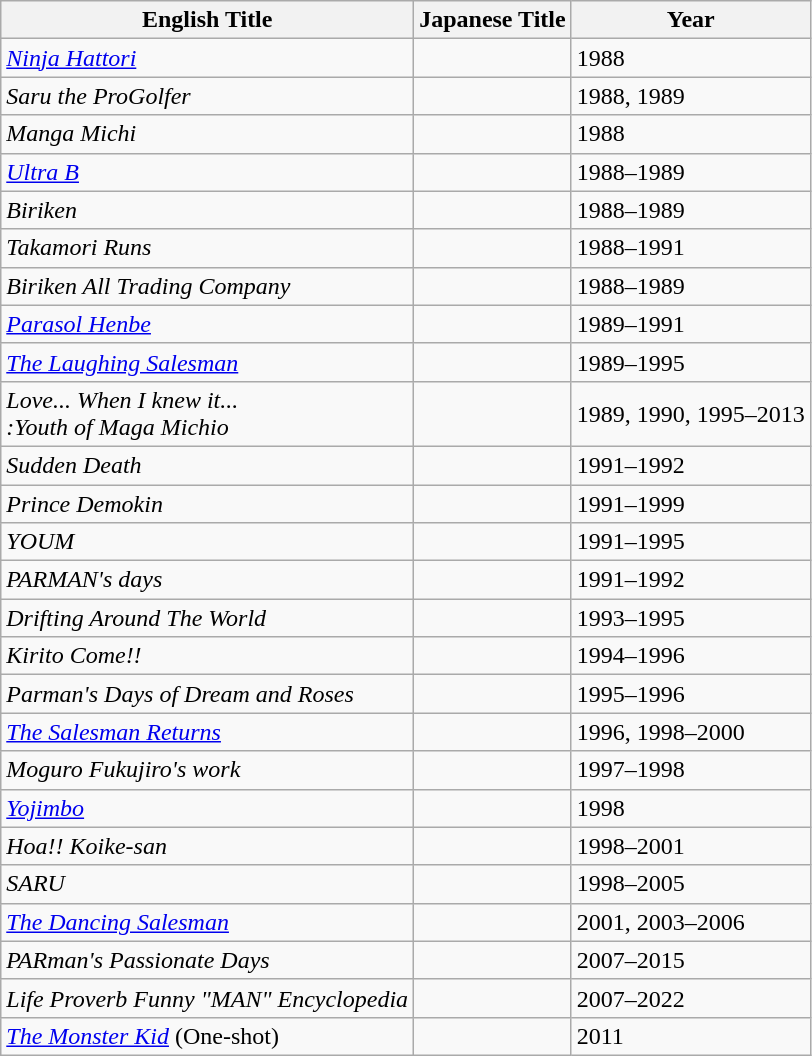<table class="wikitable sortable">
<tr>
<th>English Title </th>
<th>Japanese Title</th>
<th>Year</th>
</tr>
<tr>
<td><em><a href='#'>Ninja Hattori</a></em></td>
<td></td>
<td>1988</td>
</tr>
<tr>
<td><em>Saru the ProGolfer</em></td>
<td></td>
<td>1988, 1989</td>
</tr>
<tr>
<td><em>Manga Michi</em></td>
<td></td>
<td>1988</td>
</tr>
<tr>
<td><em><a href='#'>Ultra B</a></em></td>
<td></td>
<td>1988–1989</td>
</tr>
<tr>
<td><em>Biriken</em></td>
<td></td>
<td>1988–1989</td>
</tr>
<tr>
<td><em>Takamori Runs</em></td>
<td></td>
<td>1988–1991</td>
</tr>
<tr>
<td><em>Biriken All Trading Company</em> </td>
<td></td>
<td>1988–1989</td>
</tr>
<tr>
<td><em><a href='#'>Parasol Henbe</a></em></td>
<td></td>
<td>1989–1991</td>
</tr>
<tr>
<td><em><a href='#'>The Laughing Salesman</a></em></td>
<td></td>
<td>1989–1995</td>
</tr>
<tr>
<td><em>Love... When I knew it...<br>:Youth of Maga Michio</em> </td>
<td></td>
<td>1989, 1990, 1995–2013</td>
</tr>
<tr>
<td><em>Sudden Death</em></td>
<td></td>
<td>1991–1992</td>
</tr>
<tr>
<td><em>Prince Demokin</em></td>
<td></td>
<td>1991–1999</td>
</tr>
<tr>
<td><em>YOUM</em></td>
<td></td>
<td>1991–1995</td>
</tr>
<tr>
<td><em>PARMAN's days</em></td>
<td></td>
<td>1991–1992</td>
</tr>
<tr>
<td><em>Drifting Around The World</em></td>
<td></td>
<td>1993–1995</td>
</tr>
<tr>
<td><em>Kirito Come!!</em></td>
<td></td>
<td>1994–1996</td>
</tr>
<tr>
<td><em>Parman's Days of Dream and Roses</em></td>
<td></td>
<td>1995–1996</td>
</tr>
<tr>
<td><em><a href='#'>The Salesman Returns</a></em></td>
<td></td>
<td>1996, 1998–2000</td>
</tr>
<tr>
<td><em>Moguro Fukujiro's work</em></td>
<td></td>
<td>1997–1998</td>
</tr>
<tr>
<td><em><a href='#'>Yojimbo</a></em></td>
<td></td>
<td>1998</td>
</tr>
<tr>
<td><em>Hoa!! Koike-san</em></td>
<td></td>
<td>1998–2001</td>
</tr>
<tr>
<td><em>SARU</em></td>
<td></td>
<td>1998–2005</td>
</tr>
<tr>
<td><em><a href='#'>The Dancing Salesman</a></em></td>
<td></td>
<td>2001, 2003–2006</td>
</tr>
<tr>
<td><em>PARman's Passionate Days</em></td>
<td></td>
<td>2007–2015</td>
</tr>
<tr>
<td><em>Life Proverb Funny "MAN" Encyclopedia</em> </td>
<td></td>
<td>2007–2022</td>
</tr>
<tr>
<td><em><a href='#'>The Monster Kid</a></em> (One-shot)</td>
<td></td>
<td>2011</td>
</tr>
</table>
